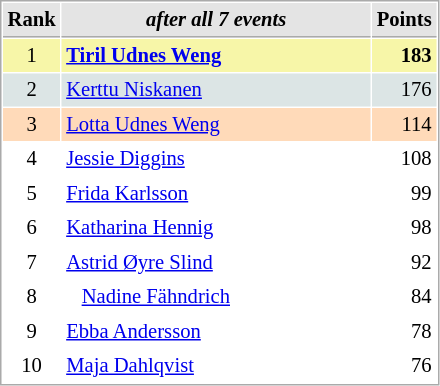<table cellspacing="1" cellpadding="3" style="border:1px solid #AAAAAA;font-size:86%">
<tr style="background-color: #E4E4E4;">
<th style="border-bottom:1px solid #AAAAAA" width=10>Rank</th>
<th style="border-bottom:1px solid #AAAAAA" width=200><em>after all 7 events</em></th>
<th style="border-bottom:1px solid #AAAAAA" width=20 align=right>Points</th>
</tr>
<tr style="background:#f7f6a8;">
<td align=center>1</td>
<td><strong> <a href='#'>Tiril Udnes Weng</a></strong></td>
<td align=right><strong>183</strong></td>
</tr>
<tr style="background:#dce5e5;">
<td align=center>2</td>
<td> <a href='#'>Kerttu Niskanen</a></td>
<td align=right>176</td>
</tr>
<tr style="background:#ffdab9;">
<td align=center>3</td>
<td> <a href='#'>Lotta Udnes Weng</a></td>
<td align=right>114</td>
</tr>
<tr>
<td align=center>4</td>
<td> <a href='#'>Jessie Diggins</a></td>
<td align=right>108</td>
</tr>
<tr>
<td align=center>5</td>
<td> <a href='#'>Frida Karlsson</a></td>
<td align=right>99</td>
</tr>
<tr>
<td align=center>6</td>
<td> <a href='#'>Katharina Hennig</a></td>
<td align=right>98</td>
</tr>
<tr>
<td align=center>7</td>
<td> <a href='#'>Astrid Øyre Slind</a></td>
<td align=right>92</td>
</tr>
<tr>
<td align=center>8</td>
<td>   <a href='#'>Nadine Fähndrich</a></td>
<td align=right>84</td>
</tr>
<tr>
<td align=center>9</td>
<td> <a href='#'>Ebba Andersson</a></td>
<td align=right>78</td>
</tr>
<tr>
<td align=center>10</td>
<td> <a href='#'>Maja Dahlqvist</a></td>
<td align=right>76</td>
</tr>
</table>
